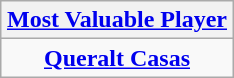<table class=wikitable style="text-align:center; margin:auto">
<tr>
<th><a href='#'>Most Valuable Player</a></th>
</tr>
<tr>
<td><strong> <a href='#'>Queralt Casas</a></strong></td>
</tr>
</table>
